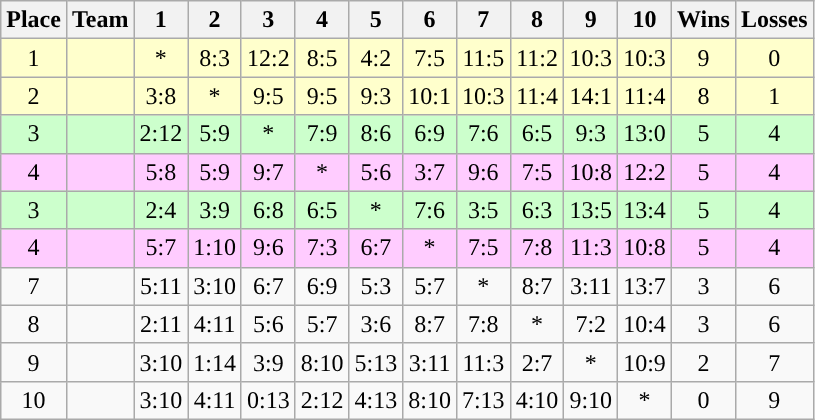<table class="wikitable" style="text-align:center;">
<tr>
<th>Place</th>
<th>Team</th>
<th width="25">1</th>
<th width="25">2</th>
<th width="25">3</th>
<th width="25">4</th>
<th width="25">5</th>
<th width="25">6</th>
<th width="25">7</th>
<th width="25">8</th>
<th width="25">9</th>
<th width="25">10</th>
<th>Wins</th>
<th>Losses</th>
</tr>
<tr bgcolor=#ffc>
<td>1</td>
<td align="left"></td>
<td>*</td>
<td>8:3</td>
<td>12:2</td>
<td>8:5</td>
<td>4:2</td>
<td>7:5</td>
<td>11:5</td>
<td>11:2</td>
<td>10:3</td>
<td>10:3</td>
<td>9</td>
<td>0</td>
</tr>
<tr bgcolor=#ffc>
<td>2</td>
<td align="left"></td>
<td>3:8</td>
<td>*</td>
<td>9:5</td>
<td>9:5</td>
<td>9:3</td>
<td>10:1</td>
<td>10:3</td>
<td>11:4</td>
<td>14:1</td>
<td>11:4</td>
<td>8</td>
<td>1</td>
</tr>
<tr bgcolor=#cfc>
<td>3</td>
<td align="left"></td>
<td>2:12</td>
<td>5:9</td>
<td>*</td>
<td>7:9</td>
<td>8:6</td>
<td>6:9</td>
<td>7:6</td>
<td>6:5</td>
<td>9:3</td>
<td>13:0</td>
<td>5</td>
<td>4</td>
</tr>
<tr bgcolor=#fcf>
<td>4</td>
<td align="left"></td>
<td>5:8</td>
<td>5:9</td>
<td>9:7</td>
<td>*</td>
<td>5:6</td>
<td>3:7</td>
<td>9:6</td>
<td>7:5</td>
<td>10:8</td>
<td>12:2</td>
<td>5</td>
<td>4</td>
</tr>
<tr bgcolor=#cfc>
<td>3</td>
<td align="left"></td>
<td>2:4</td>
<td>3:9</td>
<td>6:8</td>
<td>6:5</td>
<td>*</td>
<td>7:6</td>
<td>3:5</td>
<td>6:3</td>
<td>13:5</td>
<td>13:4</td>
<td>5</td>
<td>4</td>
</tr>
<tr bgcolor=#fcf>
<td>4</td>
<td align="left"></td>
<td>5:7</td>
<td>1:10</td>
<td>9:6</td>
<td>7:3</td>
<td>6:7</td>
<td>*</td>
<td>7:5</td>
<td>7:8</td>
<td>11:3</td>
<td>10:8</td>
<td>5</td>
<td>4</td>
</tr>
<tr>
<td>7</td>
<td align="left"></td>
<td>5:11</td>
<td>3:10</td>
<td>6:7</td>
<td>6:9</td>
<td>5:3</td>
<td>5:7</td>
<td>*</td>
<td>8:7</td>
<td>3:11</td>
<td>13:7</td>
<td>3</td>
<td>6</td>
</tr>
<tr>
<td>8</td>
<td align="left"></td>
<td>2:11</td>
<td>4:11</td>
<td>5:6</td>
<td>5:7</td>
<td>3:6</td>
<td>8:7</td>
<td>7:8</td>
<td>*</td>
<td>7:2</td>
<td>10:4</td>
<td>3</td>
<td>6</td>
</tr>
<tr>
<td>9</td>
<td align="left"></td>
<td>3:10</td>
<td>1:14</td>
<td>3:9</td>
<td>8:10</td>
<td>5:13</td>
<td>3:11</td>
<td>11:3</td>
<td>2:7</td>
<td>*</td>
<td>10:9</td>
<td>2</td>
<td>7</td>
</tr>
<tr>
<td>10</td>
<td align="left"></td>
<td>3:10</td>
<td>4:11</td>
<td>0:13</td>
<td>2:12</td>
<td>4:13</td>
<td>8:10</td>
<td>7:13</td>
<td>4:10</td>
<td>9:10</td>
<td>*</td>
<td>0</td>
<td>9</td>
</tr>
</table>
